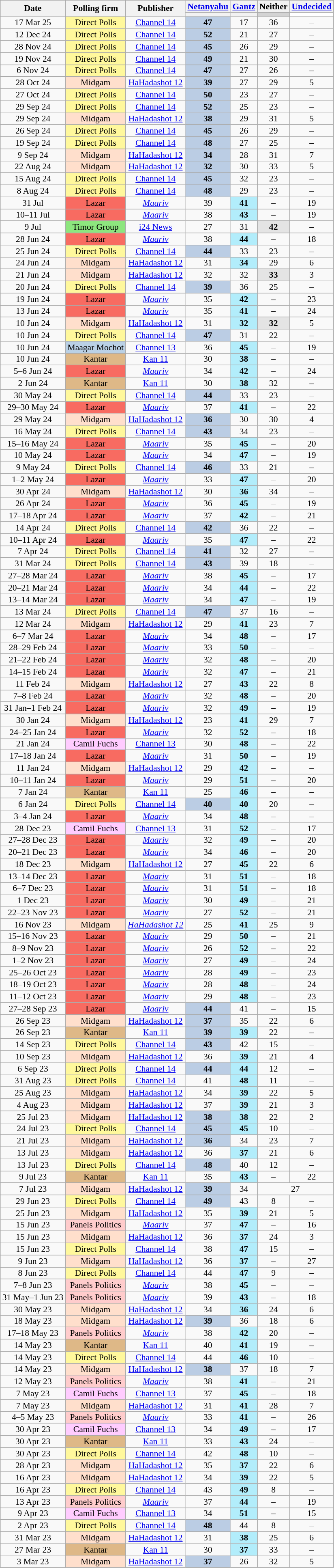<table class="wikitable sortable" style="text-align:center; font-size:90%; line-height:13px">
<tr>
<th rowspan=2>Date</th>
<th rowspan=2>Polling firm</th>
<th rowspan=2>Publisher</th>
<th><a href='#'>Netanyahu</a></th>
<th><a href='#'>Gantz</a></th>
<th>Neither</th>
<th><a href='#'>Undecided</a></th>
</tr>
<tr>
<th style=background:></th>
<th style=background:></th>
<th style=background:#d3d3d3></th>
<th style=background:#fff></th>
</tr>
<tr>
<td data-sort-value=2025-03-17>17 Mar 25</td>
<td style=background:#fff89c>Direct Polls</td>
<td><a href='#'>Channel 14</a></td>
<td style=background:#BBCDE4><strong>47</strong>	</td>
<td>17					</td>
<td>36					</td>
<td>–					</td>
</tr>
<tr>
<td data-sort-value=2024-12-12>12 Dec 24</td>
<td style=background:#fff89c>Direct Polls</td>
<td><a href='#'>Channel 14</a></td>
<td style=background:#BBCDE4><strong>52</strong>	</td>
<td>21					</td>
<td>27					</td>
<td>–					</td>
</tr>
<tr>
<td data-sort-value=2024-11-28>28 Nov 24</td>
<td style=background:#fff89c>Direct Polls</td>
<td><a href='#'>Channel 14</a></td>
<td style=background:#BBCDE4><strong>45</strong>	</td>
<td>26					</td>
<td>29					</td>
<td>–					</td>
</tr>
<tr>
<td data-sort-value=2024-11-19>19 Nov 24</td>
<td style=background:#fff89c>Direct Polls</td>
<td><a href='#'>Channel 14</a></td>
<td style=background:#BBCDE4><strong>49</strong>	</td>
<td>21					</td>
<td>30					</td>
<td>–					</td>
</tr>
<tr>
<td data-sort-value=2024-11-06>6 Nov 24</td>
<td style=background:#fff89c>Direct Polls</td>
<td><a href='#'>Channel 14</a></td>
<td style=background:#BBCDE4><strong>47</strong>	</td>
<td>27					</td>
<td>26					</td>
<td>–					</td>
</tr>
<tr>
<td data-sort-value=2024-10-28>28 Oct 24</td>
<td style=background:#FFDFCC>Midgam</td>
<td><a href='#'>HaHadashot 12</a></td>
<td style=background:#BBCDE4><strong>39</strong>	</td>
<td>27					</td>
<td>29					</td>
<td>5					</td>
</tr>
<tr>
<td data-sort-value=2024-10-27>27 Oct 24</td>
<td style=background:#fff89c>Direct Polls</td>
<td><a href='#'>Channel 14</a></td>
<td style=background:#BBCDE4><strong>50</strong>	</td>
<td>23					</td>
<td>27					</td>
<td>–					</td>
</tr>
<tr>
<td data-sort-value=2024-09-29>29 Sep 24</td>
<td style=background:#fff89c>Direct Polls</td>
<td><a href='#'>Channel 14</a></td>
<td style=background:#BBCDE4><strong>52</strong>	</td>
<td>25					</td>
<td>23					</td>
<td>–					</td>
</tr>
<tr>
<td data-sort-value=2024-09-29>29 Sep 24</td>
<td style=background:#FFDFCC>Midgam</td>
<td><a href='#'>HaHadashot 12</a></td>
<td style=background:#BBCDE4><strong>38</strong>	</td>
<td>29					</td>
<td>31					</td>
<td>5					</td>
</tr>
<tr>
<td data-sort-value=2024-09-26>26 Sep 24</td>
<td style=background:#fff89c>Direct Polls</td>
<td><a href='#'>Channel 14</a></td>
<td style=background:#BBCDE4><strong>45</strong>	</td>
<td>26					</td>
<td>29					</td>
<td>–					</td>
</tr>
<tr>
<td data-sort-value=2024-09-19>19 Sep 24</td>
<td style=background:#fff89c>Direct Polls</td>
<td><a href='#'>Channel 14</a></td>
<td style=background:#BBCDE4><strong>48</strong>	</td>
<td>27					</td>
<td>25					</td>
<td>–					</td>
</tr>
<tr>
<td data-sort-value=2024-09-09>9 Sep 24</td>
<td style=background:#FFDFCC>Midgam</td>
<td><a href='#'>HaHadashot 12</a></td>
<td style=background:#BBCDE4><strong>34</strong>	</td>
<td>28					</td>
<td>31					</td>
<td>7					</td>
</tr>
<tr>
<td data-sort-value=2024-08-22>22 Aug 24</td>
<td style=background:#FFDFCC>Midgam</td>
<td><a href='#'>HaHadashot 12</a></td>
<td style=background:#BBCDE4><strong>32</strong>	</td>
<td>30					</td>
<td>33					</td>
<td>5					</td>
</tr>
<tr>
<td data-sort-value=2024-08-15>15 Aug 24</td>
<td style=background:#fff89c>Direct Polls</td>
<td><a href='#'>Channel 14</a></td>
<td style=background:#BBCDE4><strong>45</strong>	</td>
<td>32					</td>
<td>23					</td>
<td>–					</td>
</tr>
<tr>
<td data-sort-value=2024-08-08>8 Aug 24</td>
<td style=background:#fff89c>Direct Polls</td>
<td><a href='#'>Channel 14</a></td>
<td style=background:#BBCDE4><strong>48</strong>	</td>
<td>29					</td>
<td>23					</td>
<td>–					</td>
</tr>
<tr>
<td data-sort-value=2024-07-31>31 Jul</td>
<td style=background:#F86B61>Lazar</td>
<td><em><a href='#'>Maariv</a></em></td>
<td>39					</td>
<td style=background:#B2EDFB><strong>41</strong>	</td>
<td>–					</td>
<td>19					</td>
</tr>
<tr>
<td data-sort-value=2024-07-10>10–11 Jul</td>
<td style=background:#F86B61>Lazar</td>
<td><em><a href='#'>Maariv</a></em></td>
<td>38					</td>
<td style=background:#B2EDFB><strong>43</strong>	</td>
<td>–					</td>
<td>19					</td>
</tr>
<tr>
<td data-sort-value=2024-07-09>9 Jul</td>
<td style=background:#8DE67E>Timor Group</td>
<td><a href='#'>i24 News</a></td>
<td>27					</td>
<td>31					</td>
<td style=background:#E4E4E4><strong>42</strong>	</td>
<td>–					</td>
</tr>
<tr>
<td data-sort-value=2024-06-28>28 Jun 24</td>
<td style=background:#F86B61>Lazar</td>
<td><em><a href='#'>Maariv</a></em></td>
<td>38					</td>
<td style=background:#B2EDFB><strong>44</strong>	</td>
<td>–					</td>
<td>18					</td>
</tr>
<tr>
<td data-sort-value=2024-06-25>25 Jun 24</td>
<td style=background:#fff89c>Direct Polls</td>
<td><a href='#'>Channel 14</a></td>
<td style=background:#BBCDE4><strong>44</strong>	</td>
<td>33					</td>
<td>23					</td>
<td>–					</td>
</tr>
<tr>
<td data-sort-value=2024-06-24>24 Jun 24</td>
<td style=background:#FFDFCC>Midgam</td>
<td><a href='#'>HaHadashot 12</a></td>
<td>31					</td>
<td style=background:#B2EDFB><strong>34</strong>	</td>
<td>29					</td>
<td>6					</td>
</tr>
<tr>
<td data-sort-value=2024-06-21>21 Jun 24</td>
<td style=background:#FFDFCC>Midgam</td>
<td><a href='#'>HaHadashot 12</a></td>
<td>32					</td>
<td>32					</td>
<td style=background:#E4E4E4><strong>33</strong>	</td>
<td>3					</td>
</tr>
<tr>
<td data-sort-value=2024-06-20>20 Jun 24</td>
<td style=background:#fff89c>Direct Polls</td>
<td><a href='#'>Channel 14</a></td>
<td style=background:#BBCDE4><strong>39</strong>	</td>
<td>36					</td>
<td>25					</td>
<td>–					</td>
</tr>
<tr>
<td data-sort-value=2024-06-19>19 Jun 24</td>
<td style=background:#F86B61>Lazar</td>
<td><em><a href='#'>Maariv</a></em></td>
<td>35					</td>
<td style=background:#B2EDFB><strong>42</strong>	</td>
<td>–					</td>
<td>23					</td>
</tr>
<tr>
<td data-sort-value=2024-06-13>13 Jun 24</td>
<td style=background:#F86B61>Lazar</td>
<td><em><a href='#'>Maariv</a></em></td>
<td>35					</td>
<td style=background:#B2EDFB><strong>41</strong>	</td>
<td>–					</td>
<td>24					</td>
</tr>
<tr>
<td data-sort-value=2024-06-10>10 Jun 24</td>
<td style=background:#FFDFCC>Midgam</td>
<td><a href='#'>HaHadashot 12</a></td>
<td>31					</td>
<td style=background:#B2EDFB><strong>32</strong>	</td>
<td style=background:#E4E4E4><strong>32</strong>	</td>
<td>5					</td>
</tr>
<tr>
<td data-sort-value=2024-06-10>10 Jun 24</td>
<td style=background:#fff89c>Direct Polls</td>
<td><a href='#'>Channel 14</a></td>
<td style=background:#BBCDE4><strong>47</strong>	</td>
<td>31					</td>
<td>22					</td>
<td>–					</td>
</tr>
<tr>
<td data-sort-value=2024-06-10>10 Jun 24</td>
<td style=background:#BAD1E6>Maagar Mochot</td>
<td><a href='#'>Channel 13</a></td>
<td>36					</td>
<td style=background:#B2EDFB><strong>45</strong>	</td>
<td>–					</td>
<td>19					</td>
</tr>
<tr>
<td data-sort-value=2024-06-10>10 Jun 24</td>
<td style=background:burlywood>Kantar</td>
<td><a href='#'>Kan 11</a></td>
<td>30					</td>
<td style=background:#B2EDFB><strong>38</strong>	</td>
<td>–					</td>
<td>–					</td>
</tr>
<tr>
<td data-sort-value=2024-06-06>5–6 Jun 24</td>
<td style=background:#F86B61>Lazar</td>
<td><em><a href='#'>Maariv</a></em></td>
<td>34					</td>
<td style=background:#B2EDFB><strong>42</strong>	</td>
<td>–					</td>
<td>24					</td>
</tr>
<tr>
<td data-sort-value=2024-06-02>2 Jun 24</td>
<td style=background:burlywood>Kantar</td>
<td><a href='#'>Kan 11</a></td>
<td>30					</td>
<td style=background:#B2EDFB><strong>38</strong>	</td>
<td>32					</td>
<td>–					</td>
</tr>
<tr>
<td data-sort-value=2024-05-30>30 May 24</td>
<td style=background:#fff89c>Direct Polls</td>
<td><a href='#'>Channel 14</a></td>
<td style=background:#BBCDE4><strong>44</strong>	</td>
<td>33					</td>
<td>23					</td>
<td>–					</td>
</tr>
<tr>
<td data-sort-value=2024-05-30>29–30 May 24</td>
<td style=background:#F86B61>Lazar</td>
<td><em><a href='#'>Maariv</a></em></td>
<td>37					</td>
<td style=background:#B2EDFB><strong>41</strong>	</td>
<td>–					</td>
<td>22					</td>
</tr>
<tr>
<td data-sort-value=2024-05-29>29 May 24</td>
<td style=background:#FFDFCC>Midgam</td>
<td><a href='#'>HaHadashot 12</a></td>
<td style=background:#BBCDE4><strong>36</strong>	</td>
<td>30					</td>
<td>30					</td>
<td>4					</td>
</tr>
<tr>
<td data-sort-value=2024-05-16>16 May 24</td>
<td style=background:#fff89c>Direct Polls</td>
<td><a href='#'>Channel 14</a></td>
<td style=background:#BBCDE4><strong>43</strong>	</td>
<td>34					</td>
<td>23					</td>
<td>–					</td>
</tr>
<tr>
<td data-sort-value=2024-05-16>15–16 May 24</td>
<td style=background:#F86B61>Lazar</td>
<td><em><a href='#'>Maariv</a></em></td>
<td>35					</td>
<td style=background:#B2EDFB><strong>45</strong>	</td>
<td>–					</td>
<td>20					</td>
</tr>
<tr>
<td data-sort-value=2024-05-10>10 May 24</td>
<td style=background:#F86B61>Lazar</td>
<td><em><a href='#'>Maariv</a></em></td>
<td>34					</td>
<td style=background:#B2EDFB><strong>47</strong>	</td>
<td>–					</td>
<td>19					</td>
</tr>
<tr>
<td data-sort-value=2024-05-09>9 May 24</td>
<td style=background:#fff89c>Direct Polls</td>
<td><a href='#'>Channel 14</a></td>
<td style=background:#BBCDE4><strong>46</strong>	</td>
<td>33					</td>
<td>21					</td>
<td>–					</td>
</tr>
<tr>
<td data-sort-value=2024-05-02>1–2 May 24</td>
<td style=background:#F86B61>Lazar</td>
<td><em><a href='#'>Maariv</a></em></td>
<td>33					</td>
<td style=background:#B2EDFB><strong>47</strong>	</td>
<td>–					</td>
<td>20					</td>
</tr>
<tr>
<td data-sort-value=2024-04-30>30 Apr 24</td>
<td style=background:#FFDFCC>Midgam</td>
<td><a href='#'>HaHadashot 12</a></td>
<td>30					</td>
<td style=background:#B2EDFB><strong>36</strong>	</td>
<td>34					</td>
<td>–					</td>
</tr>
<tr>
<td data-sort-value=2024-04-26>26 Apr 24</td>
<td style=background:#F86B61>Lazar</td>
<td><em><a href='#'>Maariv</a></em></td>
<td>36					</td>
<td style=background:#B2EDFB><strong>45</strong>	</td>
<td>–					</td>
<td>19					</td>
</tr>
<tr>
<td data-sort-value=2024-04-18>17–18 Apr 24</td>
<td style=background:#F86B61>Lazar</td>
<td><em><a href='#'>Maariv</a></em></td>
<td>37					</td>
<td style=background:#B2EDFB><strong>42</strong>	</td>
<td>–					</td>
<td>21					</td>
</tr>
<tr>
<td data-sort-value=2024-04-14>14 Apr 24</td>
<td style=background:#fff89c>Direct Polls</td>
<td><a href='#'>Channel 14</a></td>
<td style=background:#BBCDE4><strong>42</strong>	</td>
<td>36					</td>
<td>22					</td>
<td>–					</td>
</tr>
<tr>
<td data-sort-value=2024-04-11>10–11 Apr 24</td>
<td style=background:#F86B61>Lazar</td>
<td><em><a href='#'>Maariv</a></em></td>
<td>35					</td>
<td style=background:#B2EDFB><strong>47</strong>	</td>
<td>–					</td>
<td>22					</td>
</tr>
<tr>
<td data-sort-value=2024-04-07>7 Apr 24</td>
<td style=background:#fff89c>Direct Polls</td>
<td><a href='#'>Channel 14</a></td>
<td style=background:#BBCDE4><strong>41</strong>	</td>
<td>32					</td>
<td>27					</td>
<td>–					</td>
</tr>
<tr>
<td data-sort-value=2024-03-31>31 Mar 24</td>
<td style=background:#fff89c>Direct Polls</td>
<td><a href='#'>Channel 14</a></td>
<td style=background:#BBCDE4><strong>43</strong>	</td>
<td>39					</td>
<td>18					</td>
<td>–					</td>
</tr>
<tr>
<td data-sort-value=2024-03-28>27–28 Mar 24</td>
<td style=background:#F86B61>Lazar</td>
<td><em><a href='#'>Maariv</a></em></td>
<td>38					</td>
<td style=background:#B2EDFB><strong>45</strong>	</td>
<td>–					</td>
<td>17					</td>
</tr>
<tr>
<td data-sort-value=2024-03-21>20–21 Mar 24</td>
<td style=background:#F86B61>Lazar</td>
<td><em><a href='#'>Maariv</a></em></td>
<td>34					</td>
<td style=background:#B2EDFB><strong>44</strong>	</td>
<td>–					</td>
<td>22					</td>
</tr>
<tr>
<td data-sort-value=2024-03-14>13–14 Mar 24</td>
<td style=background:#F86B61>Lazar</td>
<td><em><a href='#'>Maariv</a></em></td>
<td>34					</td>
<td style=background:#B2EDFB><strong>47</strong>	</td>
<td>–					</td>
<td>19					</td>
</tr>
<tr>
<td data-sort-value=2024-03-13>13 Mar 24</td>
<td style=background:#fff89c>Direct Polls</td>
<td><a href='#'>Channel 14</a></td>
<td style=background:#BBCDE4><strong>47</strong>	</td>
<td>37					</td>
<td>16					</td>
<td>–					</td>
</tr>
<tr>
<td data-sort-value=2024-03-12>12 Mar 24</td>
<td style=background:#FFDFCC>Midgam</td>
<td><a href='#'>HaHadashot 12</a></td>
<td>29					</td>
<td style=background:#B2EDFB><strong>41</strong>	</td>
<td>23					</td>
<td>7					</td>
</tr>
<tr>
<td data-sort-value=2024-03-07>6–7 Mar 24</td>
<td style=background:#F86B61>Lazar</td>
<td><em><a href='#'>Maariv</a></em></td>
<td>34					</td>
<td style=background:#B2EDFB><strong>48</strong>	</td>
<td>–					</td>
<td>17					</td>
</tr>
<tr>
<td data-sort-value=2024-02-29>28–29 Feb 24</td>
<td style=background:#F86B61>Lazar</td>
<td><em><a href='#'>Maariv</a></em></td>
<td>33					</td>
<td style=background:#B2EDFB><strong>50</strong>	</td>
<td>–					</td>
<td>–					</td>
</tr>
<tr>
<td data-sort-value=2024-02-22>21–22 Feb 24</td>
<td style=background:#F86B61>Lazar</td>
<td><em><a href='#'>Maariv</a></em></td>
<td>32					</td>
<td style=background:#B2EDFB><strong>48</strong>	</td>
<td>–					</td>
<td>20					</td>
</tr>
<tr>
<td data-sort-value=2024-02-15>14–15 Feb 24</td>
<td style=background:#F86B61>Lazar</td>
<td><em><a href='#'>Maariv</a></em></td>
<td>32					</td>
<td style=background:#B2EDFB><strong>47</strong>	</td>
<td>–					</td>
<td>21					</td>
</tr>
<tr>
<td data-sort-value=2024-02-11>11 Feb 24</td>
<td style=background:#FFDFCC>Midgam</td>
<td><a href='#'>HaHadashot 12</a></td>
<td>27					</td>
<td style=background:#B2EDFB><strong>43</strong>	</td>
<td>22					</td>
<td>8					</td>
</tr>
<tr>
<td data-sort-value=2024-02-08>7–8 Feb 24</td>
<td style=background:#F86B61>Lazar</td>
<td><em><a href='#'>Maariv</a></em></td>
<td>32					</td>
<td style=background:#B2EDFB><strong>48</strong>	</td>
<td>–					</td>
<td>20					</td>
</tr>
<tr>
<td data-sort-value=2024-02-01>31 Jan–1 Feb 24</td>
<td style=background:#F86B61>Lazar</td>
<td><em><a href='#'>Maariv</a></em></td>
<td>32					</td>
<td style=background:#B2EDFB><strong>49</strong>	</td>
<td>–					</td>
<td>19					</td>
</tr>
<tr>
<td data-sort-value=2024-01-30>30 Jan 24</td>
<td style=background:#FFDFCC>Midgam</td>
<td><a href='#'>HaHadashot 12</a></td>
<td>23					</td>
<td style=background:#B2EDFB><strong>41</strong>	</td>
<td>29					</td>
<td>7					</td>
</tr>
<tr>
<td data-sort-value=2024-01-25>24–25 Jan 24</td>
<td style=background:#F86B61>Lazar</td>
<td><em><a href='#'>Maariv</a></em></td>
<td>32					</td>
<td style=background:#B2EDFB><strong>52</strong>	</td>
<td>–					</td>
<td>18					</td>
</tr>
<tr>
<td data-sort-value=2024-01-21>21 Jan 24</td>
<td style=background:#FFCCFF>Camil Fuchs</td>
<td><a href='#'>Channel 13</a></td>
<td>30					</td>
<td style=background:#B2EDFB><strong>48</strong>	</td>
<td>–					</td>
<td>22					</td>
</tr>
<tr>
<td data-sort-value=2024-01-18>17–18 Jan 24</td>
<td style=background:#F86B61>Lazar</td>
<td><em><a href='#'>Maariv</a></em></td>
<td>31					</td>
<td style=background:#B2EDFB><strong>50</strong>	</td>
<td>–					</td>
<td>19					</td>
</tr>
<tr>
<td data-sort-value=2024-01-11>11 Jan 24</td>
<td style=background:#FFDFCC>Midgam</td>
<td><a href='#'>HaHadashot 12</a></td>
<td>29					</td>
<td style=background:#B2EDFB><strong>42</strong>	</td>
<td>–					</td>
<td>–					</td>
</tr>
<tr>
<td data-sort-value=2024-01-11>10–11 Jan 24</td>
<td style=background:#F86B61>Lazar</td>
<td><em><a href='#'>Maariv</a></em></td>
<td>29					</td>
<td style=background:#B2EDFB><strong>51</strong>	</td>
<td>–					</td>
<td>20					</td>
</tr>
<tr>
<td data-sort-value=2024-01-07>7 Jan 24</td>
<td style=background:burlywood>Kantar</td>
<td><a href='#'>Kan 11</a></td>
<td>25					</td>
<td style=background:#B2EDFB><strong>46</strong>	</td>
<td>–					</td>
<td>–					</td>
</tr>
<tr>
<td data-sort-value=2024-01-06>6 Jan 24</td>
<td style=background:#fff89c>Direct Polls</td>
<td><a href='#'>Channel 14</a></td>
<td style=background:#BBCDE4><strong>40</strong>	</td>
<td style=background:#B2EDFB><strong>40</strong>	</td>
<td>20					</td>
<td>–					</td>
</tr>
<tr>
<td data-sort-value=2024-01-04>3–4 Jan 24</td>
<td style=background:#F86B61>Lazar</td>
<td><em><a href='#'>Maariv</a></em></td>
<td>34					</td>
<td style=background:#B2EDFB><strong>48</strong>	</td>
<td>–					</td>
<td>–					</td>
</tr>
<tr>
<td data-sort-value=2023-12-28>28 Dec 23</td>
<td style=background:#FFCCFF>Camil Fuchs</td>
<td><a href='#'>Channel 13</a></td>
<td>31					</td>
<td style=background:#B2EDFB><strong>52</strong>	</td>
<td>–					</td>
<td>17					</td>
</tr>
<tr>
<td data-sort-value=2023-12-28>27–28 Dec 23</td>
<td style=background:#F86B61>Lazar</td>
<td><em><a href='#'>Maariv</a></em></td>
<td>32					</td>
<td style=background:#B2EDFB><strong>49</strong>	</td>
<td>–					</td>
<td>20					</td>
</tr>
<tr>
<td data-sort-value=2023-12-21>20–21 Dec 23</td>
<td style=background:#F86B61>Lazar</td>
<td><em><a href='#'>Maariv</a></em></td>
<td>34					</td>
<td style=background:#B2EDFB><strong>46</strong>	</td>
<td>–					</td>
<td>20					</td>
</tr>
<tr>
<td data-sort-value=2023-12-18>18 Dec 23</td>
<td style=background:#FFDFCC>Midgam</td>
<td><a href='#'>HaHadashot 12</a></td>
<td>27					</td>
<td style=background:#B2EDFB><strong>45</strong>	</td>
<td>22					</td>
<td>6					</td>
</tr>
<tr>
<td data-sort-value=2023-12-14>13–14 Dec 23</td>
<td style=background:#F86B61>Lazar</td>
<td><em><a href='#'>Maariv</a></em></td>
<td>31					</td>
<td style=background:#B2EDFB><strong>51</strong>	</td>
<td>–					</td>
<td>18					</td>
</tr>
<tr>
<td data-sort-value=2023-12-07>6–7 Dec 23</td>
<td style=background:#F86B61>Lazar</td>
<td><em><a href='#'>Maariv</a></em></td>
<td>31					</td>
<td style=background:#B2EDFB><strong>51</strong>	</td>
<td>–					</td>
<td>18					</td>
</tr>
<tr>
<td data-sort-value=2023-12-01>1 Dec 23</td>
<td style=background:#F86B61>Lazar</td>
<td><em><a href='#'>Maariv</a></em></td>
<td>30					</td>
<td style=background:#B2EDFB><strong>49</strong>	</td>
<td>–					</td>
<td>21					</td>
</tr>
<tr>
<td data-sort-value=2023-11-23>22–23 Nov 23</td>
<td style=background:#F86B61>Lazar</td>
<td><em><a href='#'>Maariv</a></em></td>
<td>27					</td>
<td style=background:#B2EDFB><strong>52</strong>	</td>
<td>–					</td>
<td>21					</td>
</tr>
<tr>
<td data-sort-value=2023-11-16>16 Nov 23</td>
<td style=background:#FFDFCC>Midgam</td>
<td><em><a href='#'>HaHadashot 12</a></em></td>
<td>25					</td>
<td style=background:#B2EDFB><strong>41</strong>	</td>
<td>25					</td>
<td>9					</td>
</tr>
<tr>
<td data-sort-value=2023-11-16>15–16 Nov 23</td>
<td style=background:#F86B61>Lazar</td>
<td><em><a href='#'>Maariv</a></em></td>
<td>29					</td>
<td style=background:#B2EDFB><strong>50</strong>	</td>
<td>–					</td>
<td>21					</td>
</tr>
<tr>
<td data-sort-value=2023-11-09>8–9 Nov 23</td>
<td style=background:#F86B61>Lazar</td>
<td><em><a href='#'>Maariv</a></em></td>
<td>26					</td>
<td style=background:#B2EDFB><strong>52</strong>	</td>
<td>–					</td>
<td>22					</td>
</tr>
<tr>
<td data-sort-value=2023-11-02>1–2 Nov 23</td>
<td style=background:#F86B61>Lazar</td>
<td><em><a href='#'>Maariv</a></em></td>
<td>27					</td>
<td style=background:#B2EDFB><strong>49</strong>	</td>
<td>–					</td>
<td>24					</td>
</tr>
<tr>
<td data-sort-value=2023-10-26>25–26 Oct 23</td>
<td style=background:#F86B61>Lazar</td>
<td><em><a href='#'>Maariv</a></em></td>
<td>28					</td>
<td style=background:#B2EDFB><strong>49</strong>	</td>
<td>–					</td>
<td>23					</td>
</tr>
<tr>
<td data-sort-value=2023-10-19>18–19 Oct 23</td>
<td style=background:#F86B61>Lazar</td>
<td><em><a href='#'>Maariv</a></em></td>
<td>28					</td>
<td style=background:#B2EDFB><strong>48</strong>	</td>
<td>–					</td>
<td>24					</td>
</tr>
<tr>
<td data-sort-value=2023-10-12>11–12 Oct 23</td>
<td style=background:#F86B61>Lazar</td>
<td><em><a href='#'>Maariv</a></em></td>
<td>29					</td>
<td style=background:#B2EDFB><strong>48</strong>	</td>
<td>–					</td>
<td>23					</td>
</tr>
<tr>
<td data-sort-value=2023-09-28>27–28 Sep 23</td>
<td style=background:#F86B61>Lazar</td>
<td><em><a href='#'>Maariv</a></em></td>
<td style=background:#BBCDE4><strong>44</strong>	</td>
<td>41					</td>
<td>–					</td>
<td>15					</td>
</tr>
<tr>
<td data-sort-value=2023-09-26>26 Sep 23</td>
<td style=background:#FFDFCC>Midgam</td>
<td><a href='#'>HaHadashot 12</a></td>
<td style=background:#BBCDE4><strong>37</strong>	</td>
<td>35					</td>
<td>22					</td>
<td>6					</td>
</tr>
<tr>
<td data-sort-value=2023-09-26>26 Sep 23</td>
<td style=background:burlywood>Kantar</td>
<td><a href='#'>Kan 11</a></td>
<td style=background:#BBCDE4><strong>39</strong>	</td>
<td style=background:#B2EDFB><strong>39</strong>	</td>
<td>22					</td>
<td>–					</td>
</tr>
<tr>
<td data-sort-value=2023-09-14>14 Sep 23</td>
<td style=background:#fff89c>Direct Polls</td>
<td><a href='#'>Channel 14</a></td>
<td style=background:#BBCDE4><strong>43</strong>	</td>
<td>42					</td>
<td>15					</td>
<td>–					</td>
</tr>
<tr>
<td data-sort-value=2023-09-10>10 Sep 23</td>
<td style=background:#FFDFCC>Midgam</td>
<td><a href='#'>HaHadashot 12</a></td>
<td>36					</td>
<td style=background:#B2EDFB><strong>39</strong>	</td>
<td>21					</td>
<td>4					</td>
</tr>
<tr>
<td data-sort-value=2023-09-06>6 Sep 23</td>
<td style=background:#fff89c>Direct Polls</td>
<td><a href='#'>Channel 14</a></td>
<td style=background:#BBCDE4><strong>44</strong>	</td>
<td style=background:#B2EDFB><strong>44</strong>	</td>
<td>12					</td>
<td>–					</td>
</tr>
<tr>
<td data-sort-value=2023-08-31>31 Aug 23</td>
<td style=background:#fff89c>Direct Polls</td>
<td><a href='#'>Channel 14</a></td>
<td>41					</td>
<td style=background:#B2EDFB><strong>48</strong>	</td>
<td>11					</td>
<td>–					</td>
</tr>
<tr>
<td data-sort-value=2023-08-25>25 Aug 23</td>
<td style=background:#FFDFCC>Midgam</td>
<td><a href='#'>HaHadashot 12</a></td>
<td>34					</td>
<td style=background:#B2EDFB><strong>39</strong>	</td>
<td>22					</td>
<td>5					</td>
</tr>
<tr>
<td data-sort-value=2023-08-04>4 Aug 23</td>
<td style=background:#FFDFCC>Midgam</td>
<td><a href='#'>HaHadashot 12</a></td>
<td>37					</td>
<td style=background:#B2EDFB><strong>39</strong>	</td>
<td>21					</td>
<td>3					</td>
</tr>
<tr>
<td data-sort-value=2023-07-25>25 Jul 23</td>
<td style=background:#FFDFCC>Midgam</td>
<td><a href='#'>HaHadashot 12</a></td>
<td style=background:#BBCDE4><strong>38</strong>	</td>
<td style=background:#B2EDFB><strong>38</strong>	</td>
<td>22					</td>
<td>2					</td>
</tr>
<tr>
<td data-sort-value=2023-07-24>24 Jul 23</td>
<td style=background:#fff89c>Direct Polls</td>
<td><a href='#'>Channel 14</a></td>
<td style=background:#BBCDE4><strong>45</strong>	</td>
<td style=background:#B2EDFB><strong>45</strong>	</td>
<td>10					</td>
<td>–					</td>
</tr>
<tr>
<td data-sort-value=2023-07-21>21 Jul 23</td>
<td style=background:#FFDFCC>Midgam</td>
<td><a href='#'>HaHadashot 12</a></td>
<td style=background:#BBCDE4><strong>36</strong>	</td>
<td>34					</td>
<td>23					</td>
<td>7					</td>
</tr>
<tr>
<td data-sort-value=2023-07-13>13 Jul 23</td>
<td style=background:#FFDFCC>Midgam</td>
<td><a href='#'>HaHadashot 12</a></td>
<td>36					</td>
<td style=background:#B2EDFB><strong>37</strong>	</td>
<td>21					</td>
<td>6					</td>
</tr>
<tr>
<td data-sort-value=2023-07-13>13 Jul 23</td>
<td style=background:#fff89c>Direct Polls</td>
<td><a href='#'>Channel 14</a></td>
<td style=background:#BBCDE4><strong>48</strong>	</td>
<td>40					</td>
<td>12					</td>
<td>–					</td>
</tr>
<tr>
<td data-sort-value=2023-07-09>9 Jul 23</td>
<td style=background:burlywood>Kantar</td>
<td><a href='#'>Kan 11</a></td>
<td>35					</td>
<td style=background:#B2EDFB><strong>43</strong>	</td>
<td>–					</td>
<td>22					</td>
</tr>
<tr>
<td data-sort-value=2023-07-07>7 Jul 23</td>
<td style=background:#FFDFCC>Midgam</td>
<td><a href='#'>HaHadashot 12</a></td>
<td style=background:#BBCDE4><strong>39</strong>	</td>
<td>34					</td>
<td colspan=2>27		</td>
</tr>
<tr>
<td data-sort-value=2023-06-29>29 Jun 23</td>
<td style=background:#fff89c>Direct Polls</td>
<td><a href='#'>Channel 14</a></td>
<td style=background:#BBCDE4><strong>49</strong>	</td>
<td>43					</td>
<td>8					</td>
<td>–					</td>
</tr>
<tr>
<td data-sort-value=2023-06-25>25 Jun 23</td>
<td style=background:#FFDFCC>Midgam</td>
<td><a href='#'>HaHadashot 12</a></td>
<td>35					</td>
<td style=background:#B2EDFB><strong>39</strong>	</td>
<td>21					</td>
<td>5					</td>
</tr>
<tr>
<td data-sort-value=2023-06-15>15 Jun 23</td>
<td style=background:#FFCCCC>Panels Politics</td>
<td><em><a href='#'>Maariv</a></em></td>
<td>37					</td>
<td style=background:#B2EDFB><strong>47</strong>	</td>
<td>–					</td>
<td>16					</td>
</tr>
<tr>
<td data-sort-value=2023-06-15>15 Jun 23</td>
<td style=background:#FFDFCC>Midgam</td>
<td><a href='#'>HaHadashot 12</a></td>
<td>36					</td>
<td style=background:#B2EDFB><strong>37</strong>	</td>
<td>24					</td>
<td>3					</td>
</tr>
<tr>
<td data-sort-value=2023-06-15>15 Jun 23</td>
<td style=background:#fff89c>Direct Polls</td>
<td><a href='#'>Channel 14</a></td>
<td>38					</td>
<td style=background:#B2EDFB><strong>47</strong>	</td>
<td>15					</td>
<td>–					</td>
</tr>
<tr>
<td data-sort-value=2023-06-09>9 Jun 23</td>
<td style=background:#FFDFCC>Midgam</td>
<td><a href='#'>HaHadashot 12</a></td>
<td>36					</td>
<td style=background:#B2EDFB><strong>37</strong>	</td>
<td>–					</td>
<td>27					</td>
</tr>
<tr>
<td data-sort-value=2023-06-08>8 Jun 23</td>
<td style=background:#fff89c>Direct Polls</td>
<td><a href='#'>Channel 14</a></td>
<td>44					</td>
<td style=background:#B2EDFB><strong>47</strong>	</td>
<td>9					</td>
<td>–					</td>
</tr>
<tr>
<td data-sort-value=2023-06-08>7–8 Jun 23</td>
<td style=background:#FFCCCC>Panels Politics</td>
<td><em><a href='#'>Maariv</a></em></td>
<td>38					</td>
<td style=background:#B2EDFB><strong>45</strong>	</td>
<td>–					</td>
<td>–					</td>
</tr>
<tr>
<td data-sort-value=2023-06-01>31 May–1 Jun 23</td>
<td style=background:#FFCCCC>Panels Politics</td>
<td><em><a href='#'>Maariv</a></em></td>
<td>39					</td>
<td style=background:#B2EDFB><strong>43</strong>	</td>
<td>–					</td>
<td>18					</td>
</tr>
<tr>
<td data-sort-value=2023-05-30>30 May 23</td>
<td style=background:#FFDFCC>Midgam</td>
<td><a href='#'>HaHadashot 12</a></td>
<td>34					</td>
<td style=background:#B2EDFB><strong>36</strong>	</td>
<td>24					</td>
<td>6					</td>
</tr>
<tr>
<td data-sort-value=2023-05-18>18 May 23</td>
<td style=background:#FFDFCC>Midgam</td>
<td><a href='#'>HaHadashot 12</a></td>
<td style=background:#BBCDE4><strong>39</strong>	</td>
<td>36					</td>
<td>18					</td>
<td>6					</td>
</tr>
<tr>
<td data-sort-value=2023-05-18>17–18 May 23</td>
<td style=background:#FFCCCC>Panels Politics</td>
<td><em><a href='#'>Maariv</a></em></td>
<td>38					</td>
<td style=background:#B2EDFB><strong>42</strong>	</td>
<td>20					</td>
<td>–					</td>
</tr>
<tr>
<td data-sort-value=2023-05-14>14 May 23</td>
<td style=background:burlywood>Kantar</td>
<td><a href='#'>Kan 11</a></td>
<td>40					</td>
<td style=background:#B2EDFB><strong>41</strong>	</td>
<td>19					</td>
<td>–					</td>
</tr>
<tr>
<td data-sort-value=2023-05-14>14 May 23</td>
<td style=background:#fff89c>Direct Polls</td>
<td><a href='#'>Channel 14</a></td>
<td>44					</td>
<td style=background:#B2EDFB><strong>46</strong>	</td>
<td>10					</td>
<td>–					</td>
</tr>
<tr>
<td data-sort-value=2023-05-14>14 May 23</td>
<td style=background:#FFDFCC>Midgam</td>
<td><a href='#'>HaHadashot 12</a></td>
<td style=background:#BBCDE4><strong>38</strong>	</td>
<td>37					</td>
<td>18					</td>
<td>7					</td>
</tr>
<tr>
<td data-sort-value=2023-05-12>12 May 23</td>
<td style=background:#FFCCCC>Panels Politics</td>
<td><em><a href='#'>Maariv</a></em></td>
<td>38					</td>
<td style=background:#B2EDFB><strong>41</strong>	</td>
<td>–					</td>
<td>21					</td>
</tr>
<tr>
<td data-sort-value=2023-05-07>7 May 23</td>
<td style=background:#FFCCFF>Camil Fuchs</td>
<td><a href='#'>Channel 13</a></td>
<td>37					</td>
<td style=background:#B2EDFB><strong>45</strong>	</td>
<td>–					</td>
<td>18					</td>
</tr>
<tr>
<td data-sort-value=2023-05-07>7 May 23</td>
<td style=background:#FFDFCC>Midgam</td>
<td><a href='#'>HaHadashot 12</a></td>
<td>31					</td>
<td style=background:#B2EDFB><strong>41</strong>	</td>
<td>28					</td>
<td>7					</td>
</tr>
<tr>
<td data-sort-value=2023-05-05>4–5 May 23</td>
<td style=background:#FFCCCC>Panels Politics</td>
<td><em><a href='#'>Maariv</a></em></td>
<td>33					</td>
<td style=background:#B2EDFB><strong>41</strong>	</td>
<td>–					</td>
<td>26					</td>
</tr>
<tr>
<td data-sort-value=2023-04-30>30 Apr 23</td>
<td style=background:#FFCCFF>Camil Fuchs</td>
<td><a href='#'>Channel 13</a></td>
<td>34					</td>
<td style=background:#B2EDFB><strong>49</strong>	</td>
<td>–					</td>
<td>17					</td>
</tr>
<tr>
<td data-sort-value=2023-04-30>30 Apr 23</td>
<td style=background:burlywood>Kantar</td>
<td><a href='#'>Kan 11</a></td>
<td>33					</td>
<td style=background:#B2EDFB><strong>43</strong>	</td>
<td>24					</td>
<td>–					</td>
</tr>
<tr>
<td data-sort-value=2023-04-30>30 Apr 23</td>
<td style=background:#fff89c>Direct Polls</td>
<td><a href='#'>Channel 14</a></td>
<td>42					</td>
<td style=background:#B2EDFB><strong>48</strong>	</td>
<td>10					</td>
<td>–					</td>
</tr>
<tr>
<td data-sort-value=2023-04-28>28 Apr 23</td>
<td style=background:#FFDFCC>Midgam</td>
<td><a href='#'>HaHadashot 12</a></td>
<td>35					</td>
<td style=background:#B2EDFB><strong>37</strong>	</td>
<td>22					</td>
<td>6					</td>
</tr>
<tr>
<td data-sort-value=2023-04-16>16 Apr 23</td>
<td style=background:#FFDFCC>Midgam</td>
<td><a href='#'>HaHadashot 12</a></td>
<td>34					</td>
<td style=background:#B2EDFB><strong>39</strong>	</td>
<td>22					</td>
<td>5					</td>
</tr>
<tr>
<td data-sort-value=2023-04-16>16 Apr 23</td>
<td style=background:#fff89c>Direct Polls</td>
<td><a href='#'>Channel 14</a></td>
<td>43					</td>
<td style=background:#B2EDFB><strong>49</strong>	</td>
<td>8					</td>
<td>–					</td>
</tr>
<tr>
<td data-sort-value=2023-04-13>13 Apr 23</td>
<td style=background:#FFCCCC>Panels Politics</td>
<td><em><a href='#'>Maariv</a></em></td>
<td>37					</td>
<td style=background:#B2EDFB><strong>44</strong>	</td>
<td>–					</td>
<td>19					</td>
</tr>
<tr>
<td data-sort-value=2023-04-09>9 Apr 23</td>
<td style=background:#FFCCFF>Camil Fuchs</td>
<td><a href='#'>Channel 13</a></td>
<td>34					</td>
<td style=background:#B2EDFB><strong>51</strong>	</td>
<td>–					</td>
<td>15					</td>
</tr>
<tr>
<td data-sort-value=2023-04-02>2 Apr 23</td>
<td style=background:#fff89c>Direct Polls</td>
<td><a href='#'>Channel 14</a></td>
<td style=background:#BBCDE4><strong>48</strong>	</td>
<td>44					</td>
<td>8					</td>
<td>–					</td>
</tr>
<tr>
<td data-sort-value=2023-03-31>31 Mar 23</td>
<td style=background:#FFDFCC>Midgam</td>
<td><a href='#'>HaHadashot 12</a></td>
<td>31					</td>
<td style=background:#B2EDFB><strong>38</strong>	</td>
<td>25					</td>
<td>6					</td>
</tr>
<tr>
<td data-sort-value=2023-03-27>27 Mar 23</td>
<td style=background:burlywood>Kantar</td>
<td><a href='#'>Kan 11</a></td>
<td>30					</td>
<td style=background:#B2EDFB><strong>37</strong>	</td>
<td>33					</td>
<td>–					</td>
</tr>
<tr>
<td data-sort-value=2023-03-03>3 Mar 23</td>
<td style=background:#FFDFCC>Midgam</td>
<td><a href='#'>HaHadashot 12</a></td>
<td style=background:#BBCDE4><strong>37</strong>	</td>
<td>26					</td>
<td>32					</td>
<td>5					</td>
</tr>
</table>
